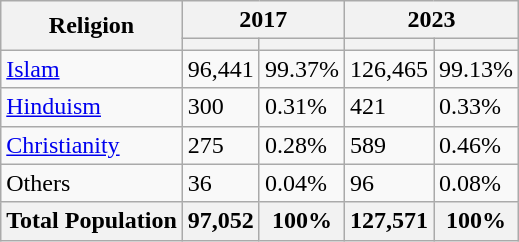<table class="wikitable sortable">
<tr>
<th rowspan="2">Religion</th>
<th colspan="2">2017</th>
<th colspan="2">2023</th>
</tr>
<tr>
<th></th>
<th></th>
<th></th>
<th></th>
</tr>
<tr>
<td><a href='#'>Islam</a> </td>
<td>96,441</td>
<td>99.37%</td>
<td>126,465</td>
<td>99.13%</td>
</tr>
<tr>
<td><a href='#'>Hinduism</a> </td>
<td>300</td>
<td>0.31%</td>
<td>421</td>
<td>0.33%</td>
</tr>
<tr>
<td><a href='#'>Christianity</a> </td>
<td>275</td>
<td>0.28%</td>
<td>589</td>
<td>0.46%</td>
</tr>
<tr>
<td>Others</td>
<td>36</td>
<td>0.04%</td>
<td>96</td>
<td>0.08%</td>
</tr>
<tr>
<th>Total Population</th>
<th>97,052</th>
<th>100%</th>
<th>127,571</th>
<th>100%</th>
</tr>
</table>
